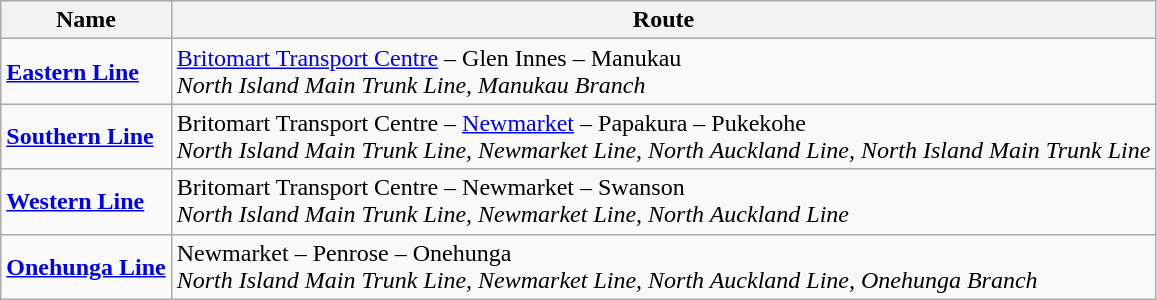<table class="wikitable">
<tr>
<th>Name</th>
<th>Route</th>
</tr>
<tr>
<td><strong><a href='#'>Eastern Line</a></strong></td>
<td><a href='#'>Britomart Transport Centre</a> – Glen Innes – Manukau <br> <em>North Island Main Trunk Line, Manukau Branch</em></td>
</tr>
<tr>
<td><strong><a href='#'>Southern Line</a></strong></td>
<td>Britomart Transport Centre – <a href='#'>Newmarket</a> – Papakura – Pukekohe <br> <em>North Island Main Trunk Line, Newmarket Line, North Auckland Line, North Island Main Trunk Line</em></td>
</tr>
<tr>
<td><strong><a href='#'>Western Line</a></strong></td>
<td>Britomart Transport Centre – Newmarket – Swanson <br> <em>North Island Main Trunk Line, Newmarket Line, North Auckland Line</em></td>
</tr>
<tr>
<td><strong><a href='#'>Onehunga Line</a></strong></td>
<td>Newmarket – Penrose – Onehunga <br> <em>North Island Main Trunk Line, Newmarket Line, North Auckland Line, Onehunga Branch</em></td>
</tr>
</table>
